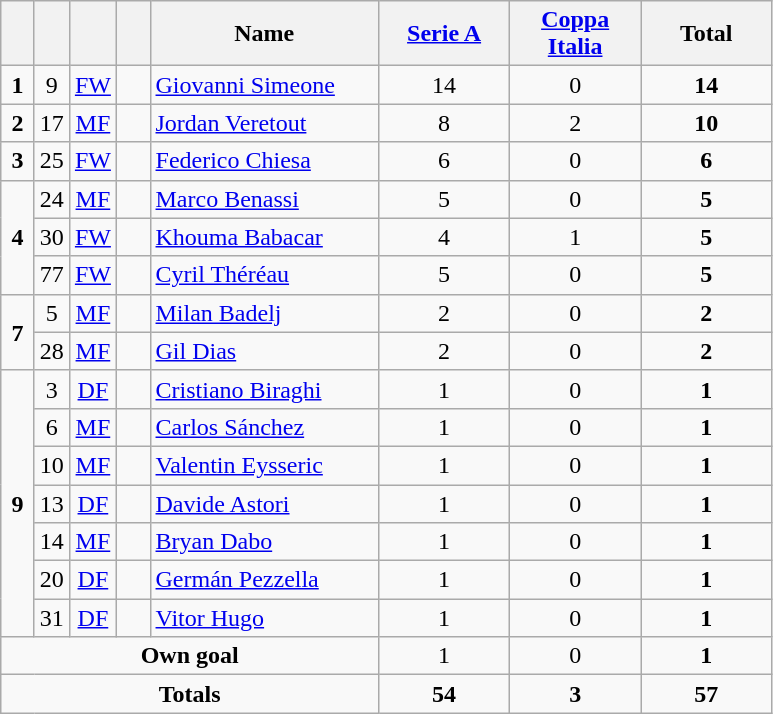<table class="wikitable" style="text-align:center">
<tr>
<th width=15></th>
<th width=15></th>
<th width=15></th>
<th width=15></th>
<th width=145>Name</th>
<th width=80><a href='#'>Serie A</a></th>
<th width=80><a href='#'>Coppa Italia</a></th>
<th width=80>Total</th>
</tr>
<tr>
<td><strong>1</strong></td>
<td>9</td>
<td><a href='#'>FW</a></td>
<td></td>
<td align=left><a href='#'>Giovanni Simeone</a></td>
<td>14</td>
<td>0</td>
<td><strong>14</strong></td>
</tr>
<tr>
<td><strong>2</strong></td>
<td>17</td>
<td><a href='#'>MF</a></td>
<td></td>
<td align=left><a href='#'>Jordan Veretout</a></td>
<td>8</td>
<td>2</td>
<td><strong>10</strong></td>
</tr>
<tr>
<td><strong>3</strong></td>
<td>25</td>
<td><a href='#'>FW</a></td>
<td></td>
<td align=left><a href='#'>Federico Chiesa</a></td>
<td>6</td>
<td>0</td>
<td><strong>6</strong></td>
</tr>
<tr>
<td rowspan=3><strong>4</strong></td>
<td>24</td>
<td><a href='#'>MF</a></td>
<td></td>
<td align=left><a href='#'>Marco Benassi</a></td>
<td>5</td>
<td>0</td>
<td><strong>5</strong></td>
</tr>
<tr>
<td>30</td>
<td><a href='#'>FW</a></td>
<td></td>
<td align=left><a href='#'>Khouma Babacar</a></td>
<td>4</td>
<td>1</td>
<td><strong>5</strong></td>
</tr>
<tr>
<td>77</td>
<td><a href='#'>FW</a></td>
<td></td>
<td align=left><a href='#'>Cyril Théréau</a></td>
<td>5</td>
<td>0</td>
<td><strong>5</strong></td>
</tr>
<tr>
<td rowspan=2><strong>7</strong></td>
<td>5</td>
<td><a href='#'>MF</a></td>
<td></td>
<td align=left><a href='#'>Milan Badelj</a></td>
<td>2</td>
<td>0</td>
<td><strong>2</strong></td>
</tr>
<tr>
<td>28</td>
<td><a href='#'>MF</a></td>
<td></td>
<td align=left><a href='#'>Gil Dias</a></td>
<td>2</td>
<td>0</td>
<td><strong>2</strong></td>
</tr>
<tr>
<td rowspan=7><strong>9</strong></td>
<td>3</td>
<td><a href='#'>DF</a></td>
<td></td>
<td align=left><a href='#'>Cristiano Biraghi</a></td>
<td>1</td>
<td>0</td>
<td><strong>1</strong></td>
</tr>
<tr>
<td>6</td>
<td><a href='#'>MF</a></td>
<td></td>
<td align=left><a href='#'>Carlos Sánchez</a></td>
<td>1</td>
<td>0</td>
<td><strong>1</strong></td>
</tr>
<tr>
<td>10</td>
<td><a href='#'>MF</a></td>
<td></td>
<td align=left><a href='#'>Valentin Eysseric</a></td>
<td>1</td>
<td>0</td>
<td><strong>1</strong></td>
</tr>
<tr>
<td>13</td>
<td><a href='#'>DF</a></td>
<td></td>
<td align=left><a href='#'>Davide Astori</a></td>
<td>1</td>
<td>0</td>
<td><strong>1</strong></td>
</tr>
<tr>
<td>14</td>
<td><a href='#'>MF</a></td>
<td></td>
<td align=left><a href='#'>Bryan Dabo</a></td>
<td>1</td>
<td>0</td>
<td><strong>1</strong></td>
</tr>
<tr>
<td>20</td>
<td><a href='#'>DF</a></td>
<td></td>
<td align=left><a href='#'>Germán Pezzella</a></td>
<td>1</td>
<td>0</td>
<td><strong>1</strong></td>
</tr>
<tr>
<td>31</td>
<td><a href='#'>DF</a></td>
<td></td>
<td align=left><a href='#'>Vitor Hugo</a></td>
<td>1</td>
<td>0</td>
<td><strong>1</strong></td>
</tr>
<tr>
<td colspan=5><strong>Own goal</strong></td>
<td>1</td>
<td>0</td>
<td><strong>1</strong></td>
</tr>
<tr>
<td colspan=5><strong>Totals</strong></td>
<td><strong>54</strong></td>
<td><strong>3</strong></td>
<td><strong>57</strong></td>
</tr>
</table>
